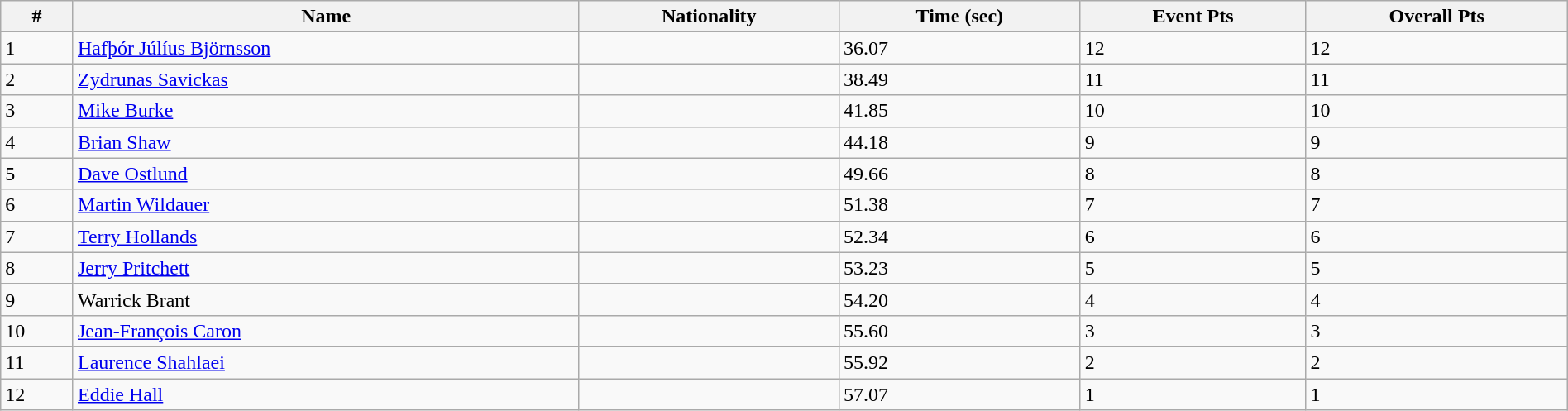<table class="wikitable sortable" style="display: inline-table; width: 100%;">
<tr>
<th>#</th>
<th>Name</th>
<th>Nationality</th>
<th>Time (sec)</th>
<th>Event Pts</th>
<th>Overall Pts</th>
</tr>
<tr>
<td>1</td>
<td><a href='#'>Hafþór Júlíus Björnsson</a></td>
<td></td>
<td>36.07</td>
<td>12</td>
<td>12</td>
</tr>
<tr>
<td>2</td>
<td><a href='#'>Zydrunas Savickas</a></td>
<td></td>
<td>38.49</td>
<td>11</td>
<td>11</td>
</tr>
<tr>
<td>3</td>
<td><a href='#'>Mike Burke</a></td>
<td></td>
<td>41.85</td>
<td>10</td>
<td>10</td>
</tr>
<tr>
<td>4</td>
<td><a href='#'>Brian Shaw</a></td>
<td></td>
<td>44.18</td>
<td>9</td>
<td>9</td>
</tr>
<tr>
<td>5</td>
<td><a href='#'>Dave Ostlund</a></td>
<td></td>
<td>49.66</td>
<td>8</td>
<td>8</td>
</tr>
<tr>
<td>6</td>
<td><a href='#'>Martin Wildauer</a></td>
<td></td>
<td>51.38</td>
<td>7</td>
<td>7</td>
</tr>
<tr>
<td>7</td>
<td><a href='#'>Terry Hollands</a></td>
<td></td>
<td>52.34</td>
<td>6</td>
<td>6</td>
</tr>
<tr>
<td>8</td>
<td><a href='#'>Jerry Pritchett</a></td>
<td></td>
<td>53.23</td>
<td>5</td>
<td>5</td>
</tr>
<tr>
<td>9</td>
<td>Warrick Brant</td>
<td></td>
<td>54.20</td>
<td>4</td>
<td>4</td>
</tr>
<tr>
<td>10</td>
<td><a href='#'>Jean-François Caron</a></td>
<td></td>
<td>55.60</td>
<td>3</td>
<td>3</td>
</tr>
<tr>
<td>11</td>
<td><a href='#'>Laurence Shahlaei</a></td>
<td></td>
<td>55.92</td>
<td>2</td>
<td>2</td>
</tr>
<tr>
<td>12</td>
<td><a href='#'>Eddie Hall</a></td>
<td></td>
<td>57.07</td>
<td>1</td>
<td>1</td>
</tr>
</table>
